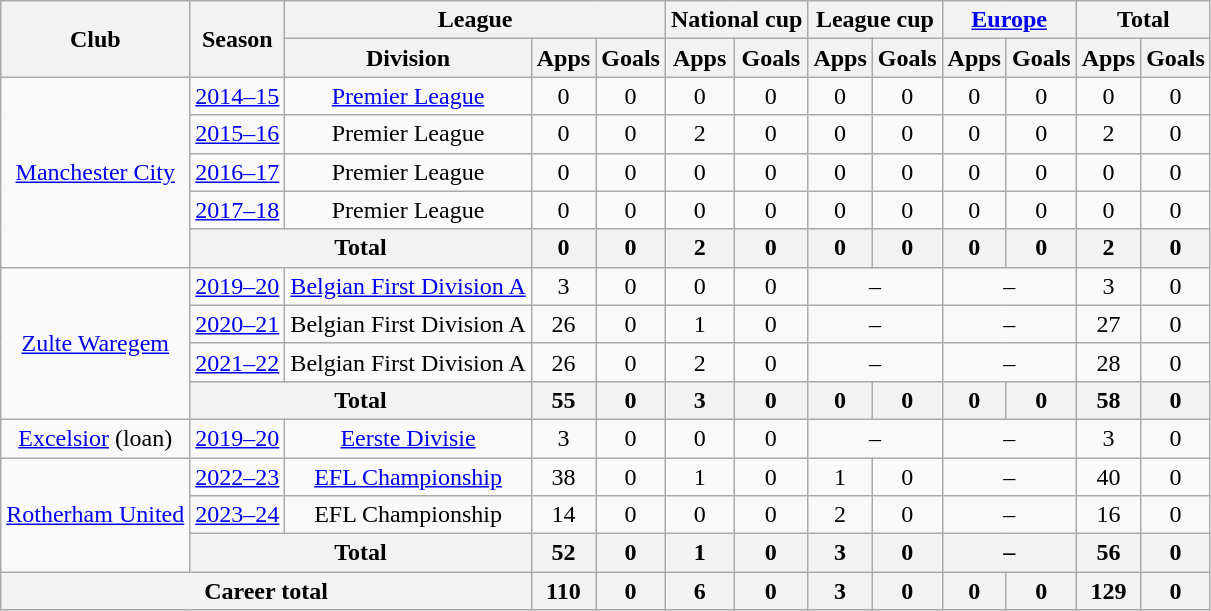<table class="wikitable" style="text-align: center;">
<tr>
<th rowspan="2">Club</th>
<th rowspan="2">Season</th>
<th colspan="3">League</th>
<th colspan="2">National cup</th>
<th colspan="2">League cup</th>
<th colspan="2"><a href='#'>Europe</a></th>
<th colspan="2">Total</th>
</tr>
<tr>
<th>Division</th>
<th>Apps</th>
<th>Goals</th>
<th>Apps</th>
<th>Goals</th>
<th>Apps</th>
<th>Goals</th>
<th>Apps</th>
<th>Goals</th>
<th>Apps</th>
<th>Goals</th>
</tr>
<tr>
<td rowspan="5"><a href='#'>Manchester City</a></td>
<td><a href='#'>2014–15</a></td>
<td><a href='#'>Premier League</a></td>
<td>0</td>
<td>0</td>
<td>0</td>
<td>0</td>
<td>0</td>
<td>0</td>
<td>0</td>
<td>0</td>
<td>0</td>
<td>0</td>
</tr>
<tr>
<td><a href='#'>2015–16</a></td>
<td>Premier League</td>
<td>0</td>
<td>0</td>
<td>2</td>
<td>0</td>
<td>0</td>
<td>0</td>
<td>0</td>
<td>0</td>
<td>2</td>
<td>0</td>
</tr>
<tr>
<td><a href='#'>2016–17</a></td>
<td>Premier League</td>
<td>0</td>
<td>0</td>
<td>0</td>
<td>0</td>
<td>0</td>
<td>0</td>
<td>0</td>
<td>0</td>
<td>0</td>
<td>0</td>
</tr>
<tr>
<td><a href='#'>2017–18</a></td>
<td>Premier League</td>
<td>0</td>
<td>0</td>
<td>0</td>
<td>0</td>
<td>0</td>
<td>0</td>
<td>0</td>
<td>0</td>
<td>0</td>
<td>0</td>
</tr>
<tr>
<th colspan="2">Total</th>
<th>0</th>
<th>0</th>
<th>2</th>
<th>0</th>
<th>0</th>
<th>0</th>
<th>0</th>
<th>0</th>
<th>2</th>
<th>0</th>
</tr>
<tr>
<td rowspan="4"><a href='#'>Zulte Waregem</a></td>
<td><a href='#'>2019–20</a></td>
<td><a href='#'>Belgian First Division A</a></td>
<td>3</td>
<td>0</td>
<td>0</td>
<td>0</td>
<td colspan="2">–</td>
<td colspan="2">–</td>
<td>3</td>
<td>0</td>
</tr>
<tr>
<td><a href='#'>2020–21</a></td>
<td>Belgian First Division A</td>
<td>26</td>
<td>0</td>
<td>1</td>
<td>0</td>
<td colspan="2">–</td>
<td colspan="2">–</td>
<td>27</td>
<td>0</td>
</tr>
<tr>
<td><a href='#'>2021–22</a></td>
<td>Belgian First Division A</td>
<td>26</td>
<td>0</td>
<td>2</td>
<td>0</td>
<td colspan="2">–</td>
<td colspan="2">–</td>
<td>28</td>
<td>0</td>
</tr>
<tr>
<th colspan="2">Total</th>
<th>55</th>
<th>0</th>
<th>3</th>
<th>0</th>
<th>0</th>
<th>0</th>
<th>0</th>
<th>0</th>
<th>58</th>
<th>0</th>
</tr>
<tr>
<td><a href='#'>Excelsior</a> (loan)</td>
<td><a href='#'>2019–20</a></td>
<td><a href='#'>Eerste Divisie</a></td>
<td>3</td>
<td>0</td>
<td>0</td>
<td>0</td>
<td colspan="2">–</td>
<td colspan="2">–</td>
<td>3</td>
<td>0</td>
</tr>
<tr>
<td rowspan=3><a href='#'>Rotherham United</a></td>
<td><a href='#'>2022–23</a></td>
<td><a href='#'>EFL Championship</a></td>
<td>38</td>
<td>0</td>
<td>1</td>
<td>0</td>
<td>1</td>
<td>0</td>
<td colspan="2">–</td>
<td>40</td>
<td>0</td>
</tr>
<tr>
<td><a href='#'>2023–24</a></td>
<td>EFL Championship</td>
<td>14</td>
<td>0</td>
<td>0</td>
<td>0</td>
<td>2</td>
<td>0</td>
<td colspan="2">–</td>
<td>16</td>
<td>0</td>
</tr>
<tr>
<th colspan=2>Total</th>
<th>52</th>
<th>0</th>
<th>1</th>
<th>0</th>
<th>3</th>
<th>0</th>
<th colspan="2">–</th>
<th>56</th>
<th>0</th>
</tr>
<tr>
<th colspan="3">Career total</th>
<th>110</th>
<th>0</th>
<th>6</th>
<th>0</th>
<th>3</th>
<th>0</th>
<th>0</th>
<th>0</th>
<th>129</th>
<th>0</th>
</tr>
</table>
